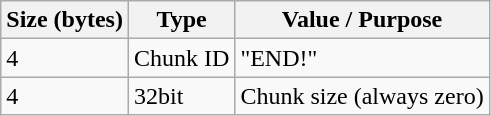<table class="wikitable">
<tr>
<th>Size (bytes)</th>
<th>Type</th>
<th>Value / Purpose</th>
</tr>
<tr>
<td>4</td>
<td>Chunk ID</td>
<td>"END!"</td>
</tr>
<tr>
<td>4</td>
<td>32bit</td>
<td>Chunk size (always zero)</td>
</tr>
</table>
